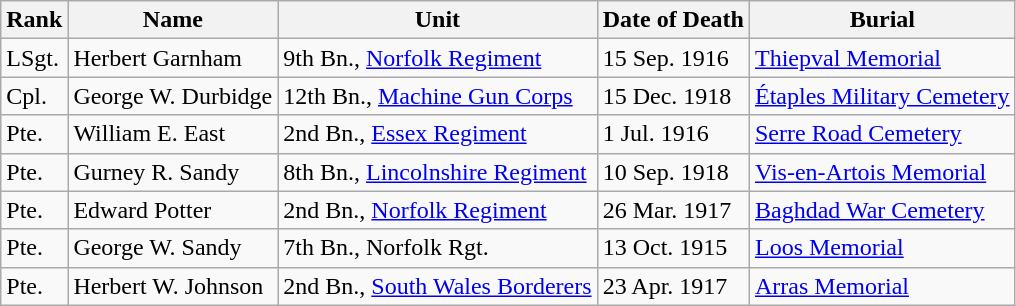<table class="wikitable">
<tr>
<th>Rank</th>
<th>Name</th>
<th>Unit</th>
<th>Date of Death</th>
<th>Burial</th>
</tr>
<tr>
<td>LSgt.</td>
<td>Herbert Garnham</td>
<td>9th Bn., <a href='#'>Norfolk Regiment</a></td>
<td>15 Sep. 1916</td>
<td><a href='#'>Thiepval Memorial</a></td>
</tr>
<tr>
<td>Cpl.</td>
<td>George W. Durbidge</td>
<td>12th Bn., <a href='#'>Machine Gun Corps</a></td>
<td>15 Dec. 1918</td>
<td><a href='#'>Étaples Military Cemetery</a></td>
</tr>
<tr>
<td>Pte.</td>
<td>William E. East</td>
<td>2nd Bn., <a href='#'>Essex Regiment</a></td>
<td>1 Jul. 1916</td>
<td><a href='#'>Serre Road Cemetery</a></td>
</tr>
<tr>
<td>Pte.</td>
<td>Gurney R. Sandy</td>
<td>8th Bn., <a href='#'>Lincolnshire Regiment</a></td>
<td>10 Sep. 1918</td>
<td><a href='#'>Vis-en-Artois Memorial</a></td>
</tr>
<tr>
<td>Pte.</td>
<td>Edward Potter</td>
<td>2nd Bn., <a href='#'>Norfolk Regiment</a></td>
<td>26 Mar. 1917</td>
<td><a href='#'>Baghdad War Cemetery</a></td>
</tr>
<tr>
<td>Pte.</td>
<td>George W. Sandy</td>
<td>7th Bn., Norfolk Rgt.</td>
<td>13 Oct. 1915</td>
<td><a href='#'>Loos Memorial</a></td>
</tr>
<tr>
<td>Pte.</td>
<td>Herbert W. Johnson</td>
<td>2nd Bn., <a href='#'>South Wales Borderers</a></td>
<td>23 Apr. 1917</td>
<td><a href='#'>Arras Memorial</a></td>
</tr>
</table>
